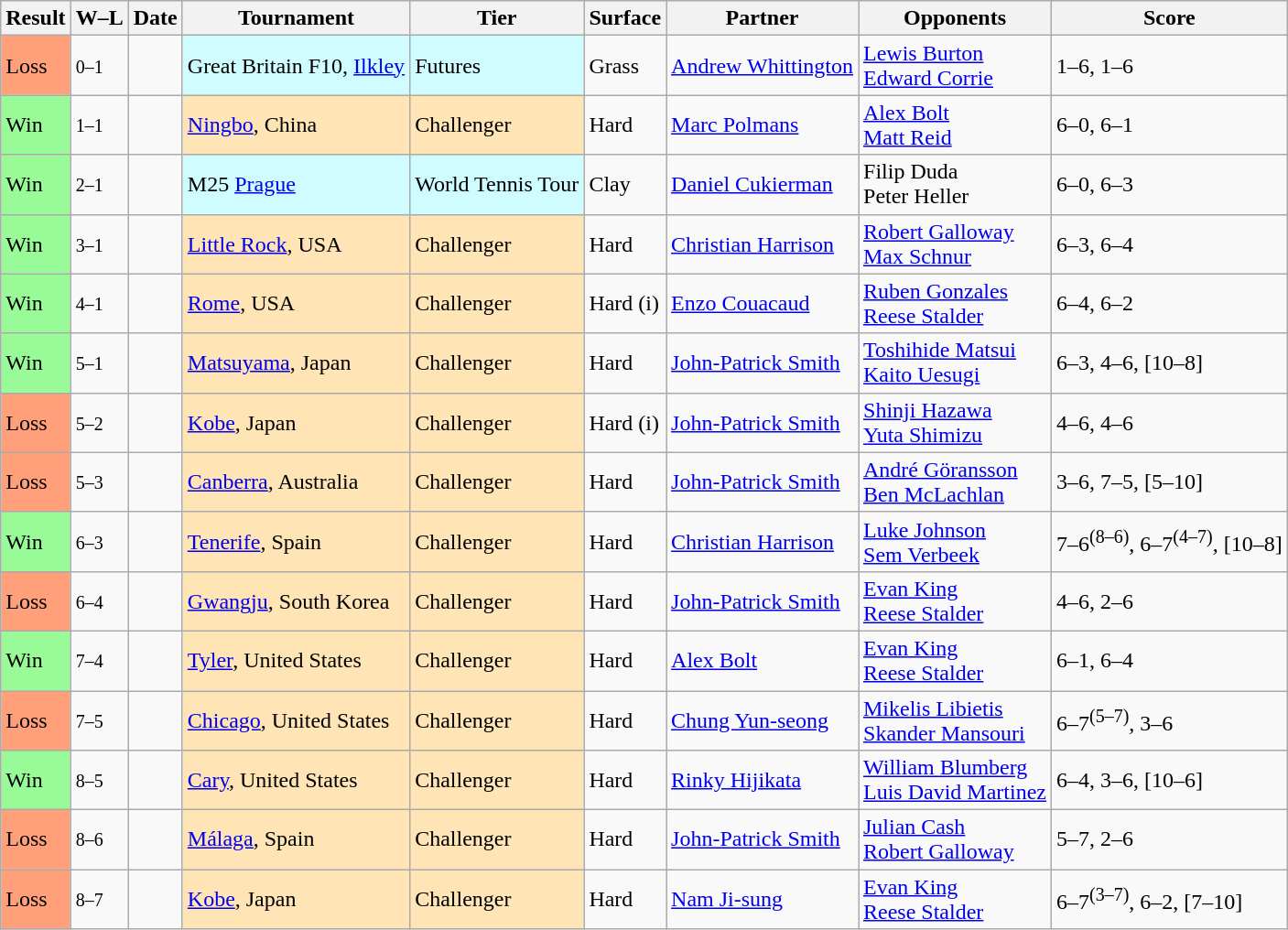<table class="sortable wikitable">
<tr>
<th>Result</th>
<th class="unsortable">W–L</th>
<th>Date</th>
<th>Tournament</th>
<th>Tier</th>
<th>Surface</th>
<th>Partner</th>
<th>Opponents</th>
<th class="unsortable">Score</th>
</tr>
<tr>
<td bgcolor=ffa07a>Loss</td>
<td><small>0–1</small></td>
<td></td>
<td style="background:#cffcff;">Great Britain F10, <a href='#'>Ilkley</a></td>
<td style="background:#cffcff;">Futures</td>
<td>Grass</td>
<td> <a href='#'>Andrew Whittington</a></td>
<td> <a href='#'>Lewis Burton</a><br> <a href='#'>Edward Corrie</a></td>
<td>1–6, 1–6</td>
</tr>
<tr>
<td bgcolor=98fb98>Win</td>
<td><small>1–1</small></td>
<td><a href='#'></a></td>
<td style="background:moccasin;"><a href='#'>Ningbo</a>, China</td>
<td style="background:moccasin;">Challenger</td>
<td>Hard</td>
<td> <a href='#'>Marc Polmans</a></td>
<td> <a href='#'>Alex Bolt</a><br> <a href='#'>Matt Reid</a></td>
<td>6–0, 6–1</td>
</tr>
<tr>
<td bgcolor=98fb98>Win</td>
<td><small>2–1</small></td>
<td></td>
<td style="background:#cffcff;">M25 <a href='#'>Prague</a></td>
<td style="background:#cffcff;">World Tennis Tour</td>
<td>Clay</td>
<td> <a href='#'>Daniel Cukierman</a></td>
<td> Filip Duda <br>  Peter Heller</td>
<td>6–0, 6–3</td>
</tr>
<tr>
<td bgcolor=98FB98>Win</td>
<td><small>3–1</small></td>
<td><a href='#'></a></td>
<td style="background:moccasin;"><a href='#'>Little Rock</a>, USA</td>
<td style="background:moccasin;">Challenger</td>
<td>Hard</td>
<td> <a href='#'>Christian Harrison</a></td>
<td> <a href='#'>Robert Galloway</a><br> <a href='#'>Max Schnur</a></td>
<td>6–3, 6–4</td>
</tr>
<tr>
<td bgcolor=98FB98>Win</td>
<td><small>4–1</small></td>
<td><a href='#'></a></td>
<td style="background:moccasin;"><a href='#'>Rome</a>, USA</td>
<td style="background:moccasin;">Challenger</td>
<td>Hard (i)</td>
<td> <a href='#'>Enzo Couacaud</a></td>
<td> <a href='#'>Ruben Gonzales</a><br> <a href='#'>Reese Stalder</a></td>
<td>6–4, 6–2</td>
</tr>
<tr>
<td bgcolor=98fb98>Win</td>
<td><small>5–1</small></td>
<td><a href='#'></a></td>
<td style="background:moccasin;"><a href='#'>Matsuyama</a>, Japan</td>
<td style="background:moccasin;">Challenger</td>
<td>Hard</td>
<td> <a href='#'>John-Patrick Smith</a></td>
<td> <a href='#'>Toshihide Matsui</a><br> <a href='#'>Kaito Uesugi</a></td>
<td>6–3, 4–6, [10–8]</td>
</tr>
<tr>
<td bgcolor=ffa07a>Loss</td>
<td><small>5–2</small></td>
<td><a href='#'></a></td>
<td style="background:moccasin;"><a href='#'>Kobe</a>, Japan</td>
<td style="background:moccasin;">Challenger</td>
<td>Hard (i)</td>
<td> <a href='#'>John-Patrick Smith</a></td>
<td> <a href='#'>Shinji Hazawa</a><br> <a href='#'>Yuta Shimizu</a></td>
<td>4–6, 4–6</td>
</tr>
<tr>
<td bgcolor=ffa07a>Loss</td>
<td><small>5–3</small></td>
<td><a href='#'></a></td>
<td style="background:moccasin;"><a href='#'>Canberra</a>, Australia</td>
<td style="background:moccasin;">Challenger</td>
<td>Hard</td>
<td> <a href='#'>John-Patrick Smith</a></td>
<td> <a href='#'>André Göransson</a><br> <a href='#'>Ben McLachlan</a></td>
<td>3–6, 7–5, [5–10]</td>
</tr>
<tr>
<td bgcolor=98fb98>Win</td>
<td><small>6–3</small></td>
<td><a href='#'></a></td>
<td style="background:moccasin;"><a href='#'>Tenerife</a>, Spain</td>
<td style="background:moccasin;">Challenger</td>
<td>Hard</td>
<td> <a href='#'>Christian Harrison</a></td>
<td> <a href='#'>Luke Johnson</a><br> <a href='#'>Sem Verbeek</a></td>
<td>7–6<sup>(8–6)</sup>, 6–7<sup>(4–7)</sup>, [10–8]</td>
</tr>
<tr>
<td bgcolor=ffa07a>Loss</td>
<td><small>6–4</small></td>
<td><a href='#'></a></td>
<td style="background:moccasin;"><a href='#'>Gwangju</a>, South Korea</td>
<td style="background:moccasin;">Challenger</td>
<td>Hard</td>
<td> <a href='#'>John-Patrick Smith</a></td>
<td> <a href='#'>Evan King</a><br> <a href='#'>Reese Stalder</a></td>
<td>4–6, 2–6</td>
</tr>
<tr>
<td bgcolor=98fb98>Win</td>
<td><small>7–4</small></td>
<td><a href='#'></a></td>
<td style="background:moccasin;"><a href='#'>Tyler</a>, United States</td>
<td style="background:moccasin;">Challenger</td>
<td>Hard</td>
<td> <a href='#'>Alex Bolt</a></td>
<td> <a href='#'>Evan King</a><br> <a href='#'>Reese Stalder</a></td>
<td>6–1, 6–4</td>
</tr>
<tr>
<td bgcolor=ffa07A>Loss</td>
<td><small>7–5</small></td>
<td><a href='#'></a></td>
<td style="background:moccasin;"><a href='#'>Chicago</a>, United States</td>
<td style="background:moccasin;">Challenger</td>
<td>Hard</td>
<td> <a href='#'>Chung Yun-seong</a></td>
<td> <a href='#'>Mikelis Libietis</a><br> <a href='#'>Skander Mansouri</a></td>
<td>6–7<sup>(5–7)</sup>, 3–6</td>
</tr>
<tr>
<td bgcolor=98fb98>Win</td>
<td><small>8–5</small></td>
<td><a href='#'></a></td>
<td style="background:moccasin;"><a href='#'>Cary</a>, United States</td>
<td style="background:moccasin;">Challenger</td>
<td>Hard</td>
<td> <a href='#'>Rinky Hijikata</a></td>
<td> <a href='#'>William Blumberg</a><br> <a href='#'>Luis David Martinez</a></td>
<td>6–4, 3–6, [10–6]</td>
</tr>
<tr>
<td bgcolor=ffa07a>Loss</td>
<td><small>8–6</small></td>
<td><a href='#'></a></td>
<td style="background:moccasin;"><a href='#'>Málaga</a>, Spain</td>
<td style="background:moccasin;">Challenger</td>
<td>Hard</td>
<td> <a href='#'>John-Patrick Smith</a></td>
<td> <a href='#'>Julian Cash</a><br> <a href='#'>Robert Galloway</a></td>
<td>5–7, 2–6</td>
</tr>
<tr>
<td bgcolor=FFA07A>Loss</td>
<td><small>8–7</small></td>
<td><a href='#'></a></td>
<td style="background:moccasin;"><a href='#'>Kobe</a>, Japan</td>
<td style="background:moccasin;">Challenger</td>
<td>Hard</td>
<td> <a href='#'>Nam Ji-sung</a></td>
<td> <a href='#'>Evan King</a><br> <a href='#'>Reese Stalder</a></td>
<td>6–7<sup>(3–7)</sup>, 6–2, [7–10]</td>
</tr>
</table>
